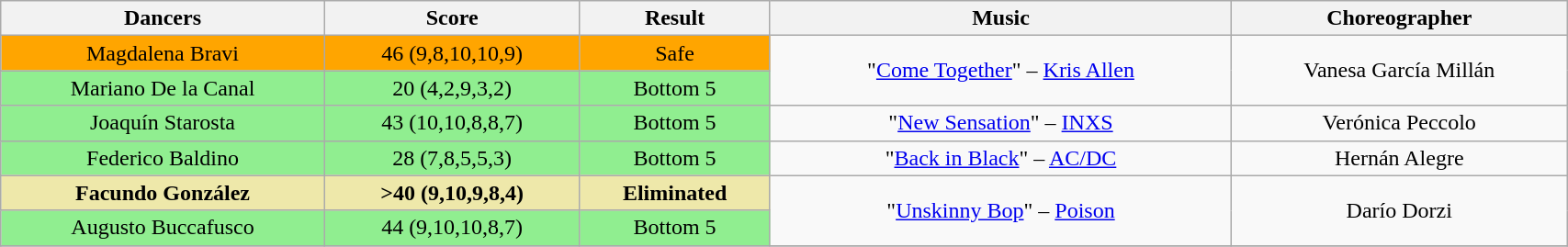<table class="wikitable" width="90%" style="text-align:center;">
<tr bgcolor="f2f2f2">
<td><strong>Dancers</strong></td>
<td><strong>Score</strong></td>
<td><strong>Result</strong></td>
<td><strong>Music</strong></td>
<td><strong>Choreographer</strong></td>
</tr>
<tr>
<td bgcolor="orange">Magdalena Bravi</td>
<td bgcolor="orange">46 (9,8,10,10,9)</td>
<td bgcolor="orange">Safe</td>
<td rowspan=2>"<a href='#'>Come Together</a>" – <a href='#'>Kris Allen</a></td>
<td rowspan=2>Vanesa García Millán</td>
</tr>
<tr bgcolor=lightgreen>
<td>Mariano De la Canal</td>
<td>20 (4,2,9,3,2)</td>
<td>Bottom 5</td>
</tr>
<tr>
<td bgcolor=lightgreen>Joaquín Starosta</td>
<td bgcolor=lightgreen>43 (10,10,8,8,7)</td>
<td bgcolor=lightgreen>Bottom 5</td>
<td>"<a href='#'>New Sensation</a>" – <a href='#'>INXS</a></td>
<td>Verónica Peccolo</td>
</tr>
<tr>
<td bgcolor=lightgreen>Federico Baldino</td>
<td bgcolor=lightgreen>28 (7,8,5,5,3)</td>
<td bgcolor=lightgreen>Bottom 5</td>
<td>"<a href='#'>Back in Black</a>" – <a href='#'>AC/DC</a></td>
<td>Hernán Alegre</td>
</tr>
<tr>
<td bgcolor="palegoldenrod"><strong>Facundo González</strong></td>
<td bgcolor="palegoldenrod"><strong>>40 (9,10,9,8,4)</strong></td>
<td bgcolor="palegoldenrod"><strong>Eliminated</strong></td>
<td rowspan=2>"<a href='#'>Unskinny Bop</a>" – <a href='#'>Poison</a></td>
<td rowspan=2>Darío Dorzi</td>
</tr>
<tr bgcolor=lightgreen>
<td>Augusto Buccafusco</td>
<td>44 (9,10,10,8,7)</td>
<td>Bottom 5</td>
</tr>
<tr>
</tr>
</table>
